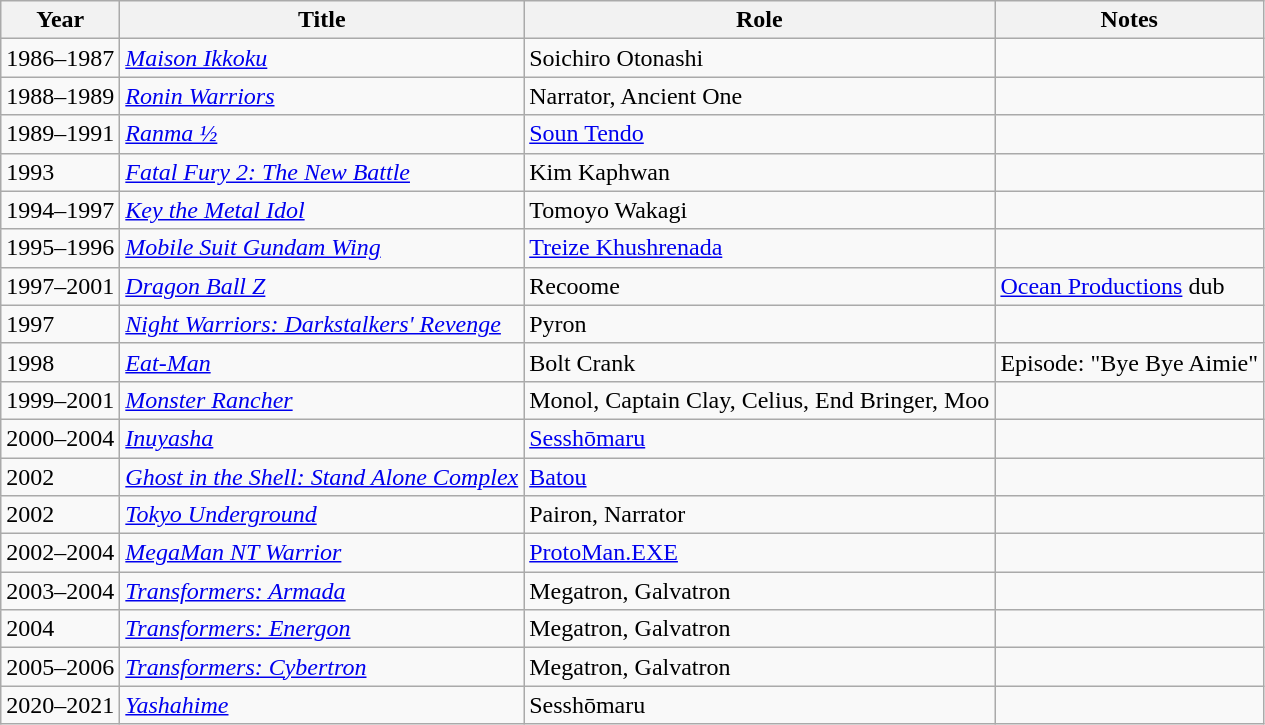<table class="wikitable sortable">
<tr>
<th>Year</th>
<th>Title</th>
<th>Role</th>
<th>Notes</th>
</tr>
<tr>
<td>1986–1987</td>
<td><em><a href='#'>Maison Ikkoku</a></em></td>
<td>Soichiro Otonashi</td>
<td></td>
</tr>
<tr>
<td>1988–1989</td>
<td><em><a href='#'>Ronin Warriors</a></em></td>
<td>Narrator, Ancient One</td>
<td></td>
</tr>
<tr>
<td>1989–1991</td>
<td><em><a href='#'>Ranma ½</a></em></td>
<td><a href='#'>Soun Tendo</a></td>
<td></td>
</tr>
<tr>
<td>1993</td>
<td><em><a href='#'>Fatal Fury 2: The New Battle</a></em></td>
<td>Kim Kaphwan</td>
<td></td>
</tr>
<tr>
<td>1994–1997</td>
<td><em><a href='#'>Key the Metal Idol</a></em></td>
<td>Tomoyo Wakagi</td>
<td></td>
</tr>
<tr>
<td>1995–1996</td>
<td><em><a href='#'>Mobile Suit Gundam Wing</a></em></td>
<td><a href='#'>Treize Khushrenada</a></td>
<td></td>
</tr>
<tr>
<td>1997–2001</td>
<td><em><a href='#'>Dragon Ball Z</a></em></td>
<td>Recoome</td>
<td><a href='#'>Ocean Productions</a> dub</td>
</tr>
<tr>
<td>1997</td>
<td><em><a href='#'>Night Warriors: Darkstalkers' Revenge</a></em></td>
<td>Pyron</td>
<td></td>
</tr>
<tr>
<td>1998</td>
<td><em><a href='#'>Eat-Man</a></em></td>
<td>Bolt Crank</td>
<td>Episode: "Bye Bye Aimie"</td>
</tr>
<tr>
<td>1999–2001</td>
<td><em><a href='#'>Monster Rancher</a></em></td>
<td>Monol, Captain Clay, Celius, End Bringer, Moo</td>
<td></td>
</tr>
<tr>
<td>2000–2004</td>
<td><em><a href='#'>Inuyasha</a></em></td>
<td><a href='#'>Sesshōmaru</a></td>
<td></td>
</tr>
<tr>
<td>2002</td>
<td><em><a href='#'>Ghost in the Shell: Stand Alone Complex</a></em></td>
<td><a href='#'>Batou</a></td>
<td></td>
</tr>
<tr>
<td>2002</td>
<td><em><a href='#'>Tokyo Underground</a></em></td>
<td>Pairon, Narrator</td>
<td></td>
</tr>
<tr>
<td>2002–2004</td>
<td><em><a href='#'>MegaMan NT Warrior</a></em></td>
<td><a href='#'>ProtoMan.EXE</a></td>
<td></td>
</tr>
<tr>
<td>2003–2004</td>
<td><em><a href='#'>Transformers: Armada</a></em></td>
<td>Megatron, Galvatron</td>
<td></td>
</tr>
<tr>
<td>2004</td>
<td><em><a href='#'>Transformers: Energon</a></em></td>
<td>Megatron, Galvatron</td>
<td></td>
</tr>
<tr>
<td>2005–2006</td>
<td><em><a href='#'>Transformers: Cybertron</a></em></td>
<td>Megatron, Galvatron</td>
<td></td>
</tr>
<tr>
<td>2020–2021</td>
<td><em><a href='#'>Yashahime</a></em></td>
<td>Sesshōmaru</td>
<td></td>
</tr>
</table>
